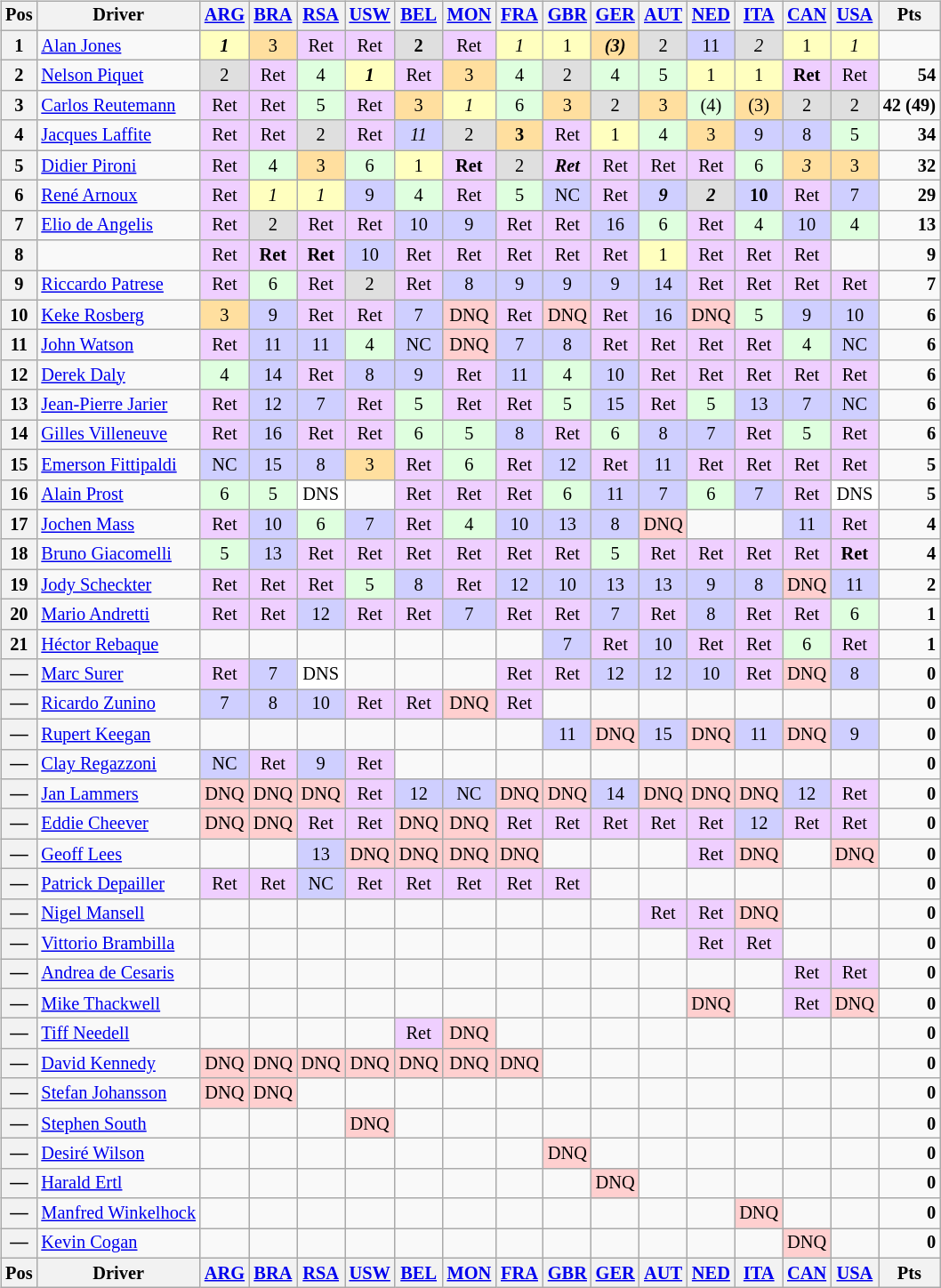<table>
<tr valign="top">
<td><br><table class="wikitable" style="font-size: 85%; text-align:center;">
<tr valign="top">
<th valign="middle">Pos</th>
<th valign="middle">Driver</th>
<th><a href='#'>ARG</a><br> </th>
<th><a href='#'>BRA</a><br> </th>
<th><a href='#'>RSA</a><br> </th>
<th><a href='#'>USW</a><br> </th>
<th><a href='#'>BEL</a><br> </th>
<th><a href='#'>MON</a><br> </th>
<th><a href='#'>FRA</a><br> </th>
<th><a href='#'>GBR</a><br> </th>
<th><a href='#'>GER</a><br> </th>
<th><a href='#'>AUT</a><br> </th>
<th><a href='#'>NED</a><br> </th>
<th><a href='#'>ITA</a><br> </th>
<th><a href='#'>CAN</a><br> </th>
<th><a href='#'>USA</a><br> </th>
<th valign="middle">Pts</th>
</tr>
<tr>
<th>1</th>
<td align="left"> <a href='#'>Alan Jones</a></td>
<td style="background:#ffffbf;"><strong><em>1</em></strong></td>
<td style="background:#ffdf9f;">3</td>
<td style="background:#efcfff;">Ret</td>
<td style="background:#efcfff;">Ret</td>
<td style="background:#dfdfdf;"><strong>2</strong></td>
<td style="background:#efcfff;">Ret</td>
<td style="background:#ffffbf;"><em>1</em></td>
<td style="background:#ffffbf;">1</td>
<td style="background:#ffdf9f;"><strong><em>(3)</em></strong></td>
<td style="background:#dfdfdf;">2</td>
<td style="background:#cfcfff;">11</td>
<td style="background:#dfdfdf;"><em>2</em></td>
<td style="background:#ffffbf;">1</td>
<td style="background:#ffffbf;"><em>1</em></td>
<td align="right"></td>
</tr>
<tr>
<th>2</th>
<td align="left"> <a href='#'>Nelson Piquet</a></td>
<td style="background:#dfdfdf;">2</td>
<td style="background:#efcfff;">Ret</td>
<td style="background:#dfffdf;">4</td>
<td style="background:#ffffbf;"><strong><em>1</em></strong></td>
<td style="background:#efcfff;">Ret</td>
<td style="background:#ffdf9f;">3</td>
<td style="background:#dfffdf;">4</td>
<td style="background:#dfdfdf;">2</td>
<td style="background:#dfffdf;">4</td>
<td style="background:#dfffdf;">5</td>
<td style="background:#ffffbf;">1</td>
<td style="background:#ffffbf;">1</td>
<td style="background:#efcfff;"><strong>Ret</strong></td>
<td style="background:#efcfff;">Ret</td>
<td align="right"><strong>54</strong></td>
</tr>
<tr>
<th>3</th>
<td align="left"> <a href='#'>Carlos Reutemann</a></td>
<td style="background:#efcfff;">Ret</td>
<td style="background:#efcfff;">Ret</td>
<td style="background:#dfffdf;">5</td>
<td style="background:#efcfff;">Ret</td>
<td style="background:#ffdf9f;">3</td>
<td style="background:#ffffbf;"><em>1</em></td>
<td style="background:#dfffdf;">6</td>
<td style="background:#ffdf9f;">3</td>
<td style="background:#dfdfdf;">2</td>
<td style="background:#ffdf9f;">3</td>
<td style="background:#dfffdf;">(4)</td>
<td style="background:#ffdf9f;">(3)</td>
<td style="background:#dfdfdf;">2</td>
<td style="background:#dfdfdf;">2</td>
<td align="right"><strong>42 (49)</strong></td>
</tr>
<tr>
<th>4</th>
<td align="left"> <a href='#'>Jacques Laffite</a></td>
<td style="background:#efcfff;">Ret</td>
<td style="background:#efcfff;">Ret</td>
<td style="background:#dfdfdf;">2</td>
<td style="background:#efcfff;">Ret</td>
<td style="background:#cfcfff;"><em>11</em></td>
<td style="background:#dfdfdf;">2</td>
<td style="background:#ffdf9f;"><strong>3</strong></td>
<td style="background:#efcfff;">Ret</td>
<td style="background:#ffffbf;">1</td>
<td style="background:#dfffdf;">4</td>
<td style="background:#ffdf9f;">3</td>
<td style="background:#cfcfff;">9</td>
<td style="background:#cfcfff;">8</td>
<td style="background:#dfffdf;">5</td>
<td align="right"><strong>34</strong></td>
</tr>
<tr>
<th>5</th>
<td align="left"> <a href='#'>Didier Pironi</a></td>
<td style="background:#efcfff;">Ret</td>
<td style="background:#dfffdf;">4</td>
<td style="background:#ffdf9f;">3</td>
<td style="background:#dfffdf;">6</td>
<td style="background:#ffffbf;">1</td>
<td style="background:#efcfff;"><strong>Ret</strong></td>
<td style="background:#dfdfdf;">2</td>
<td style="background:#efcfff;"><strong><em>Ret</em></strong></td>
<td style="background:#efcfff;">Ret</td>
<td style="background:#efcfff;">Ret</td>
<td style="background:#efcfff;">Ret</td>
<td style="background:#dfffdf;">6</td>
<td style="background:#ffdf9f;"><em>3</em></td>
<td style="background:#ffdf9f;">3</td>
<td align="right"><strong>32</strong></td>
</tr>
<tr>
<th>6</th>
<td align="left"> <a href='#'>René Arnoux</a></td>
<td style="background:#efcfff;">Ret</td>
<td style="background:#ffffbf;"><em>1</em></td>
<td style="background:#ffffbf;"><em>1</em></td>
<td style="background:#cfcfff;">9</td>
<td style="background:#dfffdf;">4</td>
<td style="background:#efcfff;">Ret</td>
<td style="background:#dfffdf;">5</td>
<td style="background:#cfcfff;">NC</td>
<td style="background:#efcfff;">Ret</td>
<td style="background:#cfcfff;"><strong><em>9</em></strong></td>
<td style="background:#dfdfdf;"><strong><em>2</em></strong></td>
<td style="background:#cfcfff;"><strong>10</strong></td>
<td style="background:#efcfff;">Ret</td>
<td style="background:#cfcfff;">7</td>
<td align="right"><strong>29</strong></td>
</tr>
<tr>
<th>7</th>
<td align="left"> <a href='#'>Elio de Angelis</a></td>
<td style="background:#efcfff;">Ret</td>
<td style="background:#dfdfdf;">2</td>
<td style="background:#efcfff;">Ret</td>
<td style="background:#efcfff;">Ret</td>
<td style="background:#cfcfff;">10</td>
<td style="background:#cfcfff;">9</td>
<td style="background:#efcfff;">Ret</td>
<td style="background:#efcfff;">Ret</td>
<td style="background:#cfcfff;">16</td>
<td style="background:#dfffdf;">6</td>
<td style="background:#efcfff;">Ret</td>
<td style="background:#dfffdf;">4</td>
<td style="background:#cfcfff;">10</td>
<td style="background:#dfffdf;">4</td>
<td align="right"><strong>13</strong></td>
</tr>
<tr>
<th>8</th>
<td align="left"></td>
<td style="background:#efcfff;">Ret</td>
<td style="background:#efcfff;"><strong>Ret</strong></td>
<td style="background:#efcfff;"><strong>Ret</strong></td>
<td style="background:#cfcfff;">10</td>
<td style="background:#efcfff;">Ret</td>
<td style="background:#efcfff;">Ret</td>
<td style="background:#efcfff;">Ret</td>
<td style="background:#efcfff;">Ret</td>
<td style="background:#efcfff;">Ret</td>
<td style="background:#ffffbf;">1</td>
<td style="background:#efcfff;">Ret</td>
<td style="background:#efcfff;">Ret</td>
<td style="background:#efcfff;">Ret</td>
<td></td>
<td align="right"><strong>9</strong></td>
</tr>
<tr>
<th>9</th>
<td align="left"> <a href='#'>Riccardo Patrese</a></td>
<td style="background:#efcfff;">Ret</td>
<td style="background:#dfffdf;">6</td>
<td style="background:#efcfff;">Ret</td>
<td style="background:#dfdfdf;">2</td>
<td style="background:#efcfff;">Ret</td>
<td style="background:#cfcfff;">8</td>
<td style="background:#cfcfff;">9</td>
<td style="background:#cfcfff;">9</td>
<td style="background:#cfcfff;">9</td>
<td style="background:#cfcfff;">14</td>
<td style="background:#efcfff;">Ret</td>
<td style="background:#efcfff;">Ret</td>
<td style="background:#efcfff;">Ret</td>
<td style="background:#efcfff;">Ret</td>
<td align="right"><strong>7</strong></td>
</tr>
<tr>
<th>10</th>
<td align="left"> <a href='#'>Keke Rosberg</a></td>
<td style="background:#ffdf9f;">3</td>
<td style="background:#cfcfff;">9</td>
<td style="background:#efcfff;">Ret</td>
<td style="background:#efcfff;">Ret</td>
<td style="background:#cfcfff;">7</td>
<td style="background:#ffcfcf;">DNQ</td>
<td style="background:#efcfff;">Ret</td>
<td style="background:#ffcfcf;">DNQ</td>
<td style="background:#efcfff;">Ret</td>
<td style="background:#cfcfff;">16</td>
<td style="background:#ffcfcf;">DNQ</td>
<td style="background:#dfffdf;">5</td>
<td style="background:#cfcfff;">9</td>
<td style="background:#cfcfff;">10</td>
<td align="right"><strong>6</strong></td>
</tr>
<tr>
<th>11</th>
<td align="left"> <a href='#'>John Watson</a></td>
<td style="background:#efcfff;">Ret</td>
<td style="background:#cfcfff;">11</td>
<td style="background:#cfcfff;">11</td>
<td style="background:#dfffdf;">4</td>
<td style="background:#cfcfff;">NC</td>
<td style="background:#ffcfcf;">DNQ</td>
<td style="background:#cfcfff;">7</td>
<td style="background:#cfcfff;">8</td>
<td style="background:#efcfff;">Ret</td>
<td style="background:#efcfff;">Ret</td>
<td style="background:#efcfff;">Ret</td>
<td style="background:#efcfff;">Ret</td>
<td style="background:#dfffdf;">4</td>
<td style="background:#cfcfff;">NC</td>
<td align="right"><strong>6</strong></td>
</tr>
<tr>
<th>12</th>
<td align="left"> <a href='#'>Derek Daly</a></td>
<td style="background:#dfffdf;">4</td>
<td style="background:#cfcfff;">14</td>
<td style="background:#efcfff;">Ret</td>
<td style="background:#cfcfff;">8</td>
<td style="background:#cfcfff;">9</td>
<td style="background:#efcfff;">Ret</td>
<td style="background:#cfcfff;">11</td>
<td style="background:#dfffdf;">4</td>
<td style="background:#cfcfff;">10</td>
<td style="background:#efcfff;">Ret</td>
<td style="background:#efcfff;">Ret</td>
<td style="background:#efcfff;">Ret</td>
<td style="background:#efcfff;">Ret</td>
<td style="background:#efcfff;">Ret</td>
<td align="right"><strong>6</strong></td>
</tr>
<tr>
<th>13</th>
<td align="left"> <a href='#'>Jean-Pierre Jarier</a></td>
<td style="background:#efcfff;">Ret</td>
<td style="background:#cfcfff;">12</td>
<td style="background:#cfcfff;">7</td>
<td style="background:#efcfff;">Ret</td>
<td style="background:#dfffdf;">5</td>
<td style="background:#efcfff;">Ret</td>
<td style="background:#efcfff;">Ret</td>
<td style="background:#dfffdf;">5</td>
<td style="background:#cfcfff;">15</td>
<td style="background:#efcfff;">Ret</td>
<td style="background:#dfffdf;">5</td>
<td style="background:#cfcfff;">13</td>
<td style="background:#cfcfff;">7</td>
<td style="background:#cfcfff;">NC</td>
<td align="right"><strong>6</strong></td>
</tr>
<tr>
<th>14</th>
<td align="left"> <a href='#'>Gilles Villeneuve</a></td>
<td style="background:#efcfff;">Ret</td>
<td style="background:#cfcfff;">16</td>
<td style="background:#efcfff;">Ret</td>
<td style="background:#efcfff;">Ret</td>
<td style="background:#dfffdf;">6</td>
<td style="background:#dfffdf;">5</td>
<td style="background:#cfcfff;">8</td>
<td style="background:#efcfff;">Ret</td>
<td style="background:#dfffdf;">6</td>
<td style="background:#cfcfff;">8</td>
<td style="background:#cfcfff;">7</td>
<td style="background:#efcfff;">Ret</td>
<td style="background:#dfffdf;">5</td>
<td style="background:#efcfff;">Ret</td>
<td align="right"><strong>6</strong></td>
</tr>
<tr>
<th>15</th>
<td align="left"> <a href='#'>Emerson Fittipaldi</a></td>
<td style="background:#cfcfff;">NC</td>
<td style="background:#cfcfff;">15</td>
<td style="background:#cfcfff;">8</td>
<td style="background:#ffdf9f;">3</td>
<td style="background:#efcfff;">Ret</td>
<td style="background:#dfffdf;">6</td>
<td style="background:#efcfff;">Ret</td>
<td style="background:#cfcfff;">12</td>
<td style="background:#efcfff;">Ret</td>
<td style="background:#cfcfff;">11</td>
<td style="background:#efcfff;">Ret</td>
<td style="background:#efcfff;">Ret</td>
<td style="background:#efcfff;">Ret</td>
<td style="background:#efcfff;">Ret</td>
<td align="right"><strong>5</strong></td>
</tr>
<tr>
<th>16</th>
<td align="left"> <a href='#'>Alain Prost</a></td>
<td style="background:#dfffdf;">6</td>
<td style="background:#dfffdf;">5</td>
<td style="background:#ffffff;">DNS</td>
<td></td>
<td style="background:#efcfff;">Ret</td>
<td style="background:#efcfff;">Ret</td>
<td style="background:#efcfff;">Ret</td>
<td style="background:#dfffdf;">6</td>
<td style="background:#cfcfff;">11</td>
<td style="background:#cfcfff;">7</td>
<td style="background:#dfffdf;">6</td>
<td style="background:#cfcfff;">7</td>
<td style="background:#efcfff;">Ret</td>
<td style="background:#ffffff;">DNS</td>
<td align="right"><strong>5</strong></td>
</tr>
<tr>
<th>17</th>
<td align="left"> <a href='#'>Jochen Mass</a></td>
<td style="background:#efcfff;">Ret</td>
<td style="background:#cfcfff;">10</td>
<td style="background:#dfffdf;">6</td>
<td style="background:#cfcfff;">7</td>
<td style="background:#efcfff;">Ret</td>
<td style="background:#dfffdf;">4</td>
<td style="background:#cfcfff;">10</td>
<td style="background:#cfcfff;">13</td>
<td style="background:#cfcfff;">8</td>
<td style="background:#ffcfcf;">DNQ</td>
<td></td>
<td></td>
<td style="background:#cfcfff;">11</td>
<td style="background:#efcfff;">Ret</td>
<td align="right"><strong>4</strong></td>
</tr>
<tr>
<th>18</th>
<td align="left"> <a href='#'>Bruno Giacomelli</a></td>
<td style="background:#dfffdf;">5</td>
<td style="background:#cfcfff;">13</td>
<td style="background:#efcfff;">Ret</td>
<td style="background:#efcfff;">Ret</td>
<td style="background:#efcfff;">Ret</td>
<td style="background:#efcfff;">Ret</td>
<td style="background:#efcfff;">Ret</td>
<td style="background:#efcfff;">Ret</td>
<td style="background:#dfffdf;">5</td>
<td style="background:#efcfff;">Ret</td>
<td style="background:#efcfff;">Ret</td>
<td style="background:#efcfff;">Ret</td>
<td style="background:#efcfff;">Ret</td>
<td style="background:#efcfff;"><strong>Ret</strong></td>
<td align="right"><strong>4</strong></td>
</tr>
<tr>
<th>19</th>
<td align="left"> <a href='#'>Jody Scheckter</a></td>
<td style="background:#efcfff;">Ret</td>
<td style="background:#efcfff;">Ret</td>
<td style="background:#efcfff;">Ret</td>
<td style="background:#dfffdf;">5</td>
<td style="background:#cfcfff;">8</td>
<td style="background:#efcfff;">Ret</td>
<td style="background:#cfcfff;">12</td>
<td style="background:#cfcfff;">10</td>
<td style="background:#cfcfff;">13</td>
<td style="background:#cfcfff;">13</td>
<td style="background:#cfcfff;">9</td>
<td style="background:#cfcfff;">8</td>
<td style="background:#ffcfcf;">DNQ</td>
<td style="background:#cfcfff;">11</td>
<td align="right"><strong>2</strong></td>
</tr>
<tr>
<th>20</th>
<td align="left"> <a href='#'>Mario Andretti</a></td>
<td style="background:#efcfff;">Ret</td>
<td style="background:#efcfff;">Ret</td>
<td style="background:#cfcfff;">12</td>
<td style="background:#efcfff;">Ret</td>
<td style="background:#efcfff;">Ret</td>
<td style="background:#cfcfff;">7</td>
<td style="background:#efcfff;">Ret</td>
<td style="background:#efcfff;">Ret</td>
<td style="background:#cfcfff;">7</td>
<td style="background:#efcfff;">Ret</td>
<td style="background:#cfcfff;">8</td>
<td style="background:#efcfff;">Ret</td>
<td style="background:#efcfff;">Ret</td>
<td style="background:#dfffdf;">6</td>
<td align="right"><strong>1</strong></td>
</tr>
<tr>
<th>21</th>
<td align="left"> <a href='#'>Héctor Rebaque</a></td>
<td></td>
<td></td>
<td></td>
<td></td>
<td></td>
<td></td>
<td></td>
<td style="background:#cfcfff;">7</td>
<td style="background:#efcfff;">Ret</td>
<td style="background:#cfcfff;">10</td>
<td style="background:#efcfff;">Ret</td>
<td style="background:#efcfff;">Ret</td>
<td style="background:#dfffdf;">6</td>
<td style="background:#efcfff;">Ret</td>
<td align="right"><strong>1</strong></td>
</tr>
<tr>
<th>—</th>
<td align="left"> <a href='#'>Marc Surer</a></td>
<td style="background:#efcfff;">Ret</td>
<td style="background:#cfcfff;">7</td>
<td style="background:#ffffff;">DNS</td>
<td></td>
<td></td>
<td></td>
<td style="background:#efcfff;">Ret</td>
<td style="background:#efcfff;">Ret</td>
<td style="background:#cfcfff;">12</td>
<td style="background:#cfcfff;">12</td>
<td style="background:#cfcfff;">10</td>
<td style="background:#efcfff;">Ret</td>
<td style="background:#ffcfcf;">DNQ</td>
<td style="background:#cfcfff;">8</td>
<td align="right"><strong>0</strong></td>
</tr>
<tr>
<th>—</th>
<td align="left"> <a href='#'>Ricardo Zunino</a></td>
<td style="background:#cfcfff;">7</td>
<td style="background:#cfcfff;">8</td>
<td style="background:#cfcfff;">10</td>
<td style="background:#efcfff;">Ret</td>
<td style="background:#efcfff;">Ret</td>
<td style="background:#ffcfcf;">DNQ</td>
<td style="background:#efcfff;">Ret</td>
<td></td>
<td></td>
<td></td>
<td></td>
<td></td>
<td></td>
<td></td>
<td align="right"><strong>0</strong></td>
</tr>
<tr>
<th>—</th>
<td align="left"> <a href='#'>Rupert Keegan</a></td>
<td></td>
<td></td>
<td></td>
<td></td>
<td></td>
<td></td>
<td></td>
<td style="background:#cfcfff;">11</td>
<td style="background:#ffcfcf;">DNQ</td>
<td style="background:#cfcfff;">15</td>
<td style="background:#ffcfcf;">DNQ</td>
<td style="background:#cfcfff;">11</td>
<td style="background:#ffcfcf;">DNQ</td>
<td style="background:#cfcfff;">9</td>
<td align="right"><strong>0</strong></td>
</tr>
<tr>
<th>—</th>
<td align="left"> <a href='#'>Clay Regazzoni</a></td>
<td style="background:#cfcfff;">NC</td>
<td style="background:#efcfff;">Ret</td>
<td style="background:#cfcfff;">9</td>
<td style="background:#efcfff;">Ret</td>
<td></td>
<td></td>
<td></td>
<td></td>
<td></td>
<td></td>
<td></td>
<td></td>
<td></td>
<td></td>
<td align="right"><strong>0</strong></td>
</tr>
<tr>
<th>—</th>
<td align="left"> <a href='#'>Jan Lammers</a></td>
<td style="background:#ffcfcf;">DNQ</td>
<td style="background:#ffcfcf;">DNQ</td>
<td style="background:#ffcfcf;">DNQ</td>
<td style="background:#efcfff;">Ret</td>
<td style="background:#cfcfff;">12</td>
<td style="background:#cfcfff;">NC</td>
<td style="background:#ffcfcf;">DNQ</td>
<td style="background:#ffcfcf;">DNQ</td>
<td style="background:#cfcfff;">14</td>
<td style="background:#ffcfcf;">DNQ</td>
<td style="background:#ffcfcf;">DNQ</td>
<td style="background:#ffcfcf;">DNQ</td>
<td style="background:#cfcfff;">12</td>
<td style="background:#efcfff;">Ret</td>
<td align="right"><strong>0</strong></td>
</tr>
<tr>
<th>—</th>
<td align="left"> <a href='#'>Eddie Cheever</a></td>
<td style="background:#ffcfcf;">DNQ</td>
<td style="background:#ffcfcf;">DNQ</td>
<td style="background:#efcfff;">Ret</td>
<td style="background:#efcfff;">Ret</td>
<td style="background:#ffcfcf;">DNQ</td>
<td style="background:#ffcfcf;">DNQ</td>
<td style="background:#efcfff;">Ret</td>
<td style="background:#efcfff;">Ret</td>
<td style="background:#efcfff;">Ret</td>
<td style="background:#efcfff;">Ret</td>
<td style="background:#efcfff;">Ret</td>
<td style="background:#cfcfff;">12</td>
<td style="background:#efcfff;">Ret</td>
<td style="background:#efcfff;">Ret</td>
<td align="right"><strong>0</strong></td>
</tr>
<tr>
<th>—</th>
<td align="left"> <a href='#'>Geoff Lees</a></td>
<td></td>
<td></td>
<td style="background:#cfcfff;">13</td>
<td style="background:#ffcfcf;">DNQ</td>
<td style="background:#ffcfcf;">DNQ</td>
<td style="background:#ffcfcf;">DNQ</td>
<td style="background:#ffcfcf;">DNQ</td>
<td></td>
<td></td>
<td></td>
<td style="background:#efcfff;">Ret</td>
<td style="background:#ffcfcf;">DNQ</td>
<td></td>
<td style="background:#ffcfcf;">DNQ</td>
<td align="right"><strong>0</strong></td>
</tr>
<tr>
<th>—</th>
<td align="left"> <a href='#'>Patrick Depailler</a></td>
<td style="background:#efcfff;">Ret</td>
<td style="background:#efcfff;">Ret</td>
<td style="background:#cfcfff;">NC</td>
<td style="background:#efcfff;">Ret</td>
<td style="background:#efcfff;">Ret</td>
<td style="background:#efcfff;">Ret</td>
<td style="background:#efcfff;">Ret</td>
<td style="background:#efcfff;">Ret</td>
<td></td>
<td></td>
<td></td>
<td></td>
<td></td>
<td></td>
<td align="right"><strong>0</strong></td>
</tr>
<tr>
<th>—</th>
<td align="left"> <a href='#'>Nigel Mansell</a></td>
<td></td>
<td></td>
<td></td>
<td></td>
<td></td>
<td></td>
<td></td>
<td></td>
<td></td>
<td style="background:#efcfff;">Ret</td>
<td style="background:#efcfff;">Ret</td>
<td style="background:#ffcfcf;">DNQ</td>
<td></td>
<td></td>
<td align="right"><strong>0</strong></td>
</tr>
<tr>
<th>—</th>
<td align="left"> <a href='#'>Vittorio Brambilla</a></td>
<td></td>
<td></td>
<td></td>
<td></td>
<td></td>
<td></td>
<td></td>
<td></td>
<td></td>
<td></td>
<td style="background:#efcfff;">Ret</td>
<td style="background:#efcfff;">Ret</td>
<td></td>
<td></td>
<td align="right"><strong>0</strong></td>
</tr>
<tr>
<th>—</th>
<td align="left"> <a href='#'>Andrea de Cesaris</a></td>
<td></td>
<td></td>
<td></td>
<td></td>
<td></td>
<td></td>
<td></td>
<td></td>
<td></td>
<td></td>
<td></td>
<td></td>
<td style="background:#efcfff;">Ret</td>
<td style="background:#efcfff;">Ret</td>
<td align="right"><strong>0</strong></td>
</tr>
<tr>
<th>—</th>
<td align="left"> <a href='#'>Mike Thackwell</a></td>
<td></td>
<td></td>
<td></td>
<td></td>
<td></td>
<td></td>
<td></td>
<td></td>
<td></td>
<td></td>
<td style="background:#ffcfcf;">DNQ</td>
<td></td>
<td style="background:#efcfff;">Ret</td>
<td style="background:#ffcfcf;">DNQ</td>
<td align="right"><strong>0</strong></td>
</tr>
<tr>
<th>—</th>
<td align="left"> <a href='#'>Tiff Needell</a></td>
<td></td>
<td></td>
<td></td>
<td></td>
<td style="background:#efcfff;">Ret</td>
<td style="background:#ffcfcf;">DNQ</td>
<td></td>
<td></td>
<td></td>
<td></td>
<td></td>
<td></td>
<td></td>
<td></td>
<td align="right"><strong>0</strong></td>
</tr>
<tr>
<th>—</th>
<td align="left"> <a href='#'>David Kennedy</a></td>
<td style="background:#ffcfcf;">DNQ</td>
<td style="background:#ffcfcf;">DNQ</td>
<td style="background:#ffcfcf;">DNQ</td>
<td style="background:#ffcfcf;">DNQ</td>
<td style="background:#ffcfcf;">DNQ</td>
<td style="background:#ffcfcf;">DNQ</td>
<td style="background:#ffcfcf;">DNQ</td>
<td></td>
<td></td>
<td></td>
<td></td>
<td></td>
<td></td>
<td></td>
<td align="right"><strong>0</strong></td>
</tr>
<tr>
<th>—</th>
<td align="left"> <a href='#'>Stefan Johansson</a></td>
<td style="background:#ffcfcf;">DNQ</td>
<td style="background:#ffcfcf;">DNQ</td>
<td></td>
<td></td>
<td></td>
<td></td>
<td></td>
<td></td>
<td></td>
<td></td>
<td></td>
<td></td>
<td></td>
<td></td>
<td align="right"><strong>0</strong></td>
</tr>
<tr>
<th>—</th>
<td align="left"> <a href='#'>Stephen South</a></td>
<td></td>
<td></td>
<td></td>
<td style="background:#ffcfcf;">DNQ</td>
<td></td>
<td></td>
<td></td>
<td></td>
<td></td>
<td></td>
<td></td>
<td></td>
<td></td>
<td></td>
<td align="right"><strong>0</strong></td>
</tr>
<tr>
<th>—</th>
<td align="left"> <a href='#'>Desiré Wilson</a></td>
<td></td>
<td></td>
<td></td>
<td></td>
<td></td>
<td></td>
<td></td>
<td style="background:#ffcfcf;">DNQ</td>
<td></td>
<td></td>
<td></td>
<td></td>
<td></td>
<td></td>
<td align="right"><strong>0</strong></td>
</tr>
<tr>
<th>—</th>
<td align="left"> <a href='#'>Harald Ertl</a></td>
<td></td>
<td></td>
<td></td>
<td></td>
<td></td>
<td></td>
<td></td>
<td></td>
<td style="background:#ffcfcf;">DNQ</td>
<td></td>
<td></td>
<td></td>
<td></td>
<td></td>
<td align="right"><strong>0</strong></td>
</tr>
<tr>
<th>—</th>
<td align="left"> <a href='#'>Manfred Winkelhock</a></td>
<td></td>
<td></td>
<td></td>
<td></td>
<td></td>
<td></td>
<td></td>
<td></td>
<td></td>
<td></td>
<td></td>
<td style="background:#ffcfcf;">DNQ</td>
<td></td>
<td></td>
<td align="right"><strong>0</strong></td>
</tr>
<tr>
<th>—</th>
<td align="left"> <a href='#'>Kevin Cogan</a></td>
<td></td>
<td></td>
<td></td>
<td></td>
<td></td>
<td></td>
<td></td>
<td></td>
<td></td>
<td></td>
<td></td>
<td></td>
<td style="background:#ffcfcf;">DNQ</td>
<td></td>
<td align="right"><strong>0</strong></td>
</tr>
<tr valign="top">
<th valign="middle">Pos</th>
<th valign="middle">Driver</th>
<th><a href='#'>ARG</a><br> </th>
<th><a href='#'>BRA</a><br> </th>
<th><a href='#'>RSA</a><br> </th>
<th><a href='#'>USW</a><br> </th>
<th><a href='#'>BEL</a><br> </th>
<th><a href='#'>MON</a><br> </th>
<th><a href='#'>FRA</a><br> </th>
<th><a href='#'>GBR</a><br> </th>
<th><a href='#'>GER</a><br> </th>
<th><a href='#'>AUT</a><br> </th>
<th><a href='#'>NED</a><br> </th>
<th><a href='#'>ITA</a><br> </th>
<th><a href='#'>CAN</a><br> </th>
<th><a href='#'>USA</a><br> </th>
<th valign="middle">Pts</th>
</tr>
</table>
</td>
<td valign="top"><br>
<br></td>
</tr>
</table>
